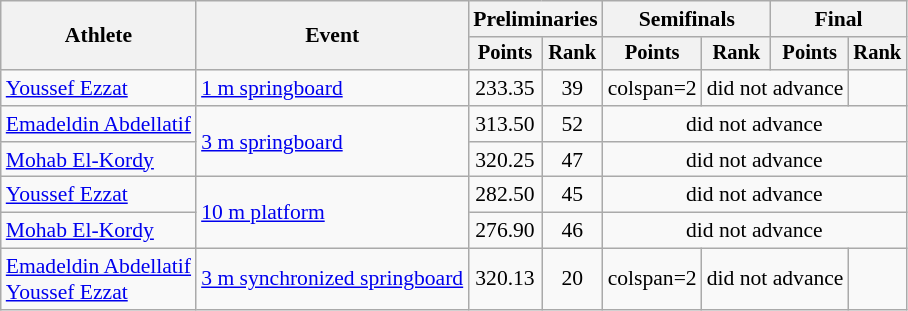<table class=wikitable style="font-size:90%;">
<tr>
<th rowspan="2">Athlete</th>
<th rowspan="2">Event</th>
<th colspan="2">Preliminaries</th>
<th colspan="2">Semifinals</th>
<th colspan="2">Final</th>
</tr>
<tr style="font-size:95%">
<th>Points</th>
<th>Rank</th>
<th>Points</th>
<th>Rank</th>
<th>Points</th>
<th>Rank</th>
</tr>
<tr align=center>
<td align=left><a href='#'>Youssef Ezzat</a></td>
<td align=left><a href='#'>1 m springboard</a></td>
<td>233.35</td>
<td>39</td>
<td>colspan=2 </td>
<td colspan=2>did not advance</td>
</tr>
<tr align=center>
<td align=left><a href='#'>Emadeldin Abdellatif</a></td>
<td align=left rowspan=2><a href='#'>3 m springboard</a></td>
<td>313.50</td>
<td>52</td>
<td colspan=4>did not advance</td>
</tr>
<tr align=center>
<td align=left><a href='#'>Mohab El-Kordy</a></td>
<td>320.25</td>
<td>47</td>
<td colspan=4>did not advance</td>
</tr>
<tr align=center>
<td align=left><a href='#'>Youssef Ezzat</a></td>
<td align=left rowspan=2><a href='#'>10 m platform</a></td>
<td>282.50</td>
<td>45</td>
<td colspan=4>did not advance</td>
</tr>
<tr align=center>
<td align=left><a href='#'>Mohab El-Kordy</a></td>
<td>276.90</td>
<td>46</td>
<td colspan=4>did not advance</td>
</tr>
<tr align=center>
<td align=left><a href='#'>Emadeldin Abdellatif</a><br><a href='#'>Youssef Ezzat</a></td>
<td align=left><a href='#'>3 m synchronized springboard</a></td>
<td>320.13</td>
<td>20</td>
<td>colspan=2 </td>
<td colspan=2>did not advance</td>
</tr>
</table>
